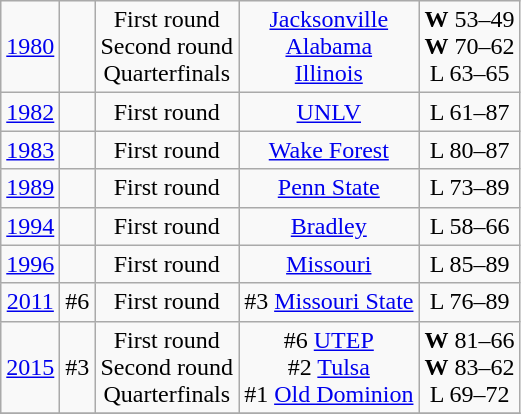<table class="wikitable">
<tr align="center">
<td><a href='#'>1980</a></td>
<td></td>
<td>First round<br>Second round<br>Quarterfinals</td>
<td><a href='#'>Jacksonville</a><br><a href='#'>Alabama</a><br><a href='#'>Illinois</a></td>
<td><strong>W</strong> 53–49<br><strong>W</strong> 70–62<br> L 63–65</td>
</tr>
<tr style="text-align:center;">
<td><a href='#'>1982</a></td>
<td></td>
<td>First round</td>
<td><a href='#'>UNLV</a></td>
<td>L 61–87</td>
</tr>
<tr style="text-align:center;">
<td><a href='#'>1983</a></td>
<td></td>
<td>First round</td>
<td><a href='#'>Wake Forest</a></td>
<td>L 80–87</td>
</tr>
<tr style="text-align:center;">
<td><a href='#'>1989</a></td>
<td></td>
<td>First round</td>
<td><a href='#'>Penn State</a></td>
<td>L 73–89</td>
</tr>
<tr style="text-align:center;">
<td><a href='#'>1994</a></td>
<td></td>
<td>First round</td>
<td><a href='#'>Bradley</a></td>
<td>L 58–66</td>
</tr>
<tr style="text-align:center;">
<td><a href='#'>1996</a></td>
<td></td>
<td>First round</td>
<td><a href='#'>Missouri</a></td>
<td>L 85–89</td>
</tr>
<tr style="text-align:center;">
<td><a href='#'>2011</a></td>
<td>#6</td>
<td>First round</td>
<td>#3 <a href='#'>Missouri State</a></td>
<td>L 76–89</td>
</tr>
<tr style="text-align:center;">
<td><a href='#'>2015</a></td>
<td>#3</td>
<td>First round<br>Second round<br>Quarterfinals</td>
<td>#6 <a href='#'>UTEP</a><br>#2 <a href='#'>Tulsa</a><br>#1 <a href='#'>Old Dominion</a></td>
<td><strong>W</strong> 81–66<br><strong>W</strong> 83–62<br>L 69–72</td>
</tr>
<tr style="text-align:center;">
</tr>
</table>
